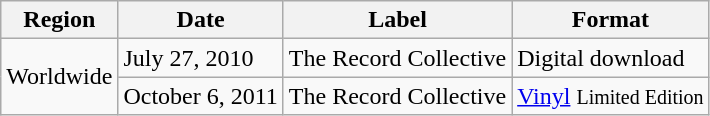<table class="wikitable">
<tr>
<th>Region</th>
<th>Date</th>
<th>Label</th>
<th>Format</th>
</tr>
<tr>
<td rowspan="2">Worldwide</td>
<td>July 27, 2010</td>
<td>The Record Collective</td>
<td>Digital download</td>
</tr>
<tr>
<td>October 6, 2011</td>
<td rowspan="3">The Record Collective</td>
<td rowspan="3"><a href='#'>Vinyl</a> <small>Limited Edition</small></td>
</tr>
</table>
